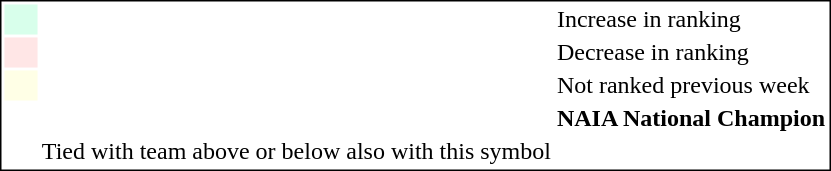<table style="border:1px solid black;"  align=right>
<tr>
<td style="background:#D8FFEB; width:20px;"></td>
<td> </td>
<td>Increase in ranking</td>
</tr>
<tr>
<td style="background:#FFE6E6; width:20px;"></td>
<td> </td>
<td>Decrease in ranking</td>
</tr>
<tr>
<td style="background:#FFFFE6; width:20px;"></td>
<td> </td>
<td>Not ranked previous week</td>
</tr>
<tr>
<td style="width:20px;"></td>
<td> </td>
<td><strong>NAIA National Champion</strong></td>
</tr>
<tr>
<td></td>
<td>Tied with team above or below also with this symbol</td>
</tr>
</table>
